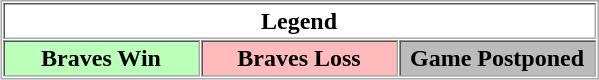<table align="center" border="1" cellpadding="2" cellspacing="1" style="border:1px solid #aaa">
<tr>
<th colspan="3">Legend</th>
</tr>
<tr>
<th bgcolor="bbffbb" width="125px">Braves Win</th>
<th bgcolor="ffbbbb" width="125px">Braves Loss</th>
<th bgcolor="bbbbbb" width="125px">Game Postponed</th>
</tr>
</table>
